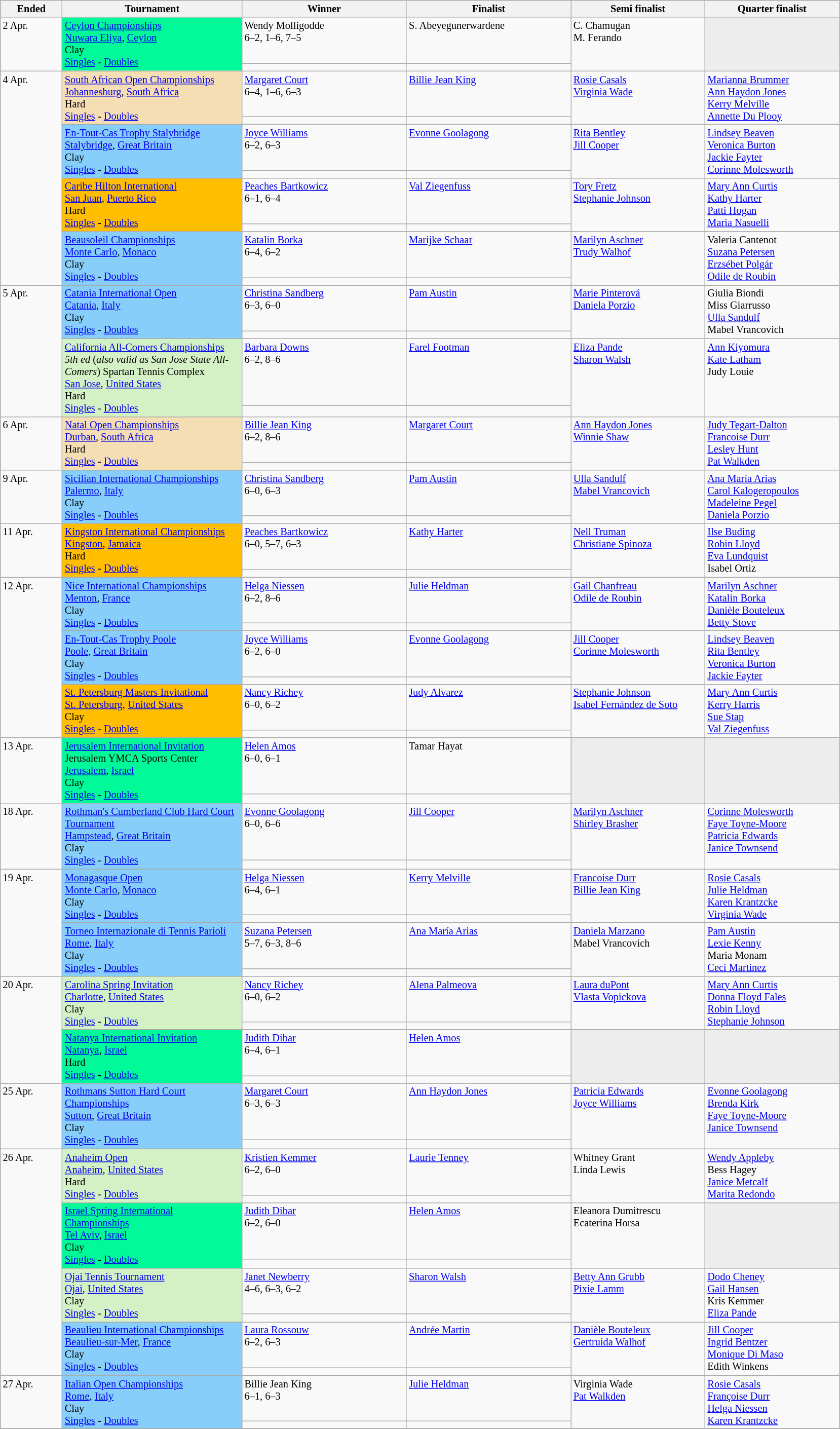<table class="wikitable" style="font-size:85%;">
<tr>
<th width="75">Ended</th>
<th width="230">Tournament</th>
<th width="210">Winner</th>
<th width="210">Finalist</th>
<th width="170">Semi finalist</th>
<th width="170">Quarter finalist</th>
</tr>
<tr valign=top>
<td rowspan=2>2 Apr.</td>
<td style="background:#00FA9A;" rowspan=2><a href='#'>Ceylon Championships</a><br><a href='#'>Nuwara Eliya</a>, <a href='#'>Ceylon</a><br>Clay<br><a href='#'>Singles</a> - <a href='#'>Doubles</a></td>
<td> Wendy Molligodde<br>6–2, 1–6, 7–5</td>
<td> S. Abeyegunerwardene</td>
<td rowspan=2> C. Chamugan<br> M. Ferando</td>
<td style="background:#ededed;" rowspan=2></td>
</tr>
<tr valign=top>
<td></td>
<td></td>
</tr>
<tr valign=top>
<td rowspan=8>4 Apr.</td>
<td style="background:#F5DEB3;" rowspan=2><a href='#'>South African Open Championships</a><br><a href='#'>Johannesburg</a>, <a href='#'>South Africa</a><br>Hard<br><a href='#'>Singles</a> - <a href='#'>Doubles</a></td>
<td> <a href='#'>Margaret Court</a><br>6–4, 1–6, 6–3</td>
<td> <a href='#'>Billie Jean King</a></td>
<td rowspan=2> <a href='#'>Rosie Casals</a><br> <a href='#'>Virginia Wade</a></td>
<td rowspan=2> <a href='#'>Marianna Brummer</a><br> <a href='#'>Ann Haydon Jones</a><br> <a href='#'>Kerry Melville</a><br> <a href='#'>Annette Du Plooy</a></td>
</tr>
<tr valign=top>
<td></td>
<td></td>
</tr>
<tr valign=top>
<td style="background:#87CEFA;" rowspan=2><a href='#'>En-Tout-Cas Trophy Stalybridge</a><br><a href='#'>Stalybridge</a>, <a href='#'>Great Britain</a><br>Clay<br><a href='#'>Singles</a> - <a href='#'>Doubles</a></td>
<td> <a href='#'>Joyce Williams</a><br>6–2, 6–3</td>
<td> <a href='#'>Evonne Goolagong</a></td>
<td rowspan=2> <a href='#'>Rita Bentley</a><br> <a href='#'>Jill Cooper</a></td>
<td rowspan=2> <a href='#'>Lindsey Beaven</a><br> <a href='#'>Veronica Burton</a><br> <a href='#'>Jackie Fayter</a> <br> <a href='#'>Corinne Molesworth</a></td>
</tr>
<tr valign=top>
<td></td>
<td></td>
</tr>
<tr valign=top>
<td style="background:#FFBF00;" rowspan=2><a href='#'>Caribe Hilton International</a><br><a href='#'>San Juan</a>, <a href='#'>Puerto Rico</a><br>Hard<br><a href='#'>Singles</a> - <a href='#'>Doubles</a></td>
<td> <a href='#'>Peaches Bartkowicz</a><br>6–1, 6–4</td>
<td> <a href='#'>Val Ziegenfuss</a></td>
<td rowspan=2> <a href='#'>Tory Fretz</a><br> <a href='#'>Stephanie Johnson</a></td>
<td rowspan=2> <a href='#'>Mary Ann Curtis</a><br> <a href='#'>Kathy Harter</a><br> <a href='#'>Patti Hogan</a><br> <a href='#'>Maria Nasuelli</a></td>
</tr>
<tr valign=top>
<td></td>
<td></td>
</tr>
<tr valign=top>
<td style="background:#87CEFA;" rowspan=2><a href='#'>Beausoleil Championships</a><br><a href='#'>Monte Carlo</a>, <a href='#'>Monaco</a><br>Clay<br><a href='#'>Singles</a> - <a href='#'>Doubles</a></td>
<td> <a href='#'>Katalin Borka</a><br>6–4, 6–2</td>
<td> <a href='#'>Marijke Schaar</a></td>
<td rowspan=2> <a href='#'>Marilyn Aschner</a><br> <a href='#'>Trudy Walhof</a></td>
<td rowspan=2> Valeria Cantenot <br> <a href='#'>Suzana Petersen</a><br> <a href='#'>Erzsébet Polgár</a><br> <a href='#'>Odile de Roubin</a></td>
</tr>
<tr valign=top>
<td></td>
<td></td>
</tr>
<tr valign=top>
<td rowspan=4>5 Apr.</td>
<td style="background:#87CEFA;" rowspan=2><a href='#'>Catania International Open</a><br><a href='#'>Catania</a>, <a href='#'>Italy</a><br>Clay<br><a href='#'>Singles</a> - <a href='#'>Doubles</a></td>
<td> <a href='#'>Christina Sandberg</a><br>6–3, 6–0</td>
<td> <a href='#'>Pam Austin</a></td>
<td rowspan=2> <a href='#'>Marie Pinterová</a> <br> <a href='#'>Daniela Porzio</a></td>
<td rowspan=2> Giulia Biondi<br> Miss Giarrusso<br> <a href='#'>Ulla Sandulf</a><br> Mabel Vrancovich</td>
</tr>
<tr valign=top>
<td></td>
<td></td>
</tr>
<tr valign=top>
<td style="background:#D4F1C5;" rowspan=2><a href='#'>California All-Comers Championships</a> <em>5th ed</em> (<em>also valid as San Jose State All-Comers</em>) Spartan Tennis Complex<br><a href='#'>San Jose</a>, <a href='#'>United States</a><br>Hard<br><a href='#'>Singles</a> - <a href='#'>Doubles</a></td>
<td> <a href='#'>Barbara Downs</a><br>6–2, 8–6</td>
<td> <a href='#'>Farel Footman</a></td>
<td rowspan=2> <a href='#'>Eliza Pande</a><br> <a href='#'>Sharon Walsh</a></td>
<td rowspan=2> <a href='#'>Ann Kiyomura</a><br> <a href='#'>Kate Latham</a> <br> Judy Louie</td>
</tr>
<tr valign=top>
<td></td>
<td></td>
</tr>
<tr valign=top>
<td rowspan=2>6 Apr.</td>
<td style="background:#F5DEB3;" rowspan=2><a href='#'>Natal Open Championships</a><br><a href='#'>Durban</a>, <a href='#'>South Africa</a><br>Hard<br><a href='#'>Singles</a> - <a href='#'>Doubles</a></td>
<td> <a href='#'>Billie Jean King</a><br>6–2, 8–6</td>
<td> <a href='#'>Margaret Court</a></td>
<td rowspan=2> <a href='#'>Ann Haydon Jones</a><br> <a href='#'>Winnie Shaw</a></td>
<td rowspan=2> <a href='#'>Judy Tegart-Dalton</a><br> <a href='#'>Francoise Durr</a> <br> <a href='#'>Lesley Hunt</a> <br> <a href='#'>Pat Walkden</a></td>
</tr>
<tr valign=top>
<td></td>
<td></td>
</tr>
<tr valign=top>
<td rowspan=2>9 Apr.</td>
<td style="background:#87CEFA;" rowspan=2><a href='#'>Sicilian International Championships</a><br><a href='#'>Palermo</a>, <a href='#'>Italy</a><br>Clay<br><a href='#'>Singles</a> - <a href='#'>Doubles</a></td>
<td> <a href='#'>Christina Sandberg</a><br>6–0, 6–3</td>
<td> <a href='#'>Pam Austin</a></td>
<td rowspan=2> <a href='#'>Ulla Sandulf</a><br> <a href='#'>Mabel Vrancovich</a></td>
<td rowspan=2> <a href='#'>Ana María Arias</a><br> <a href='#'>Carol Kalogeropoulos</a> <br> <a href='#'>Madeleine Pegel</a><br> <a href='#'>Daniela Porzio</a></td>
</tr>
<tr valign=top>
<td></td>
<td></td>
</tr>
<tr valign=top>
<td rowspan=2>11 Apr.</td>
<td style="background:#FFBF00;" rowspan=2><a href='#'>Kingston International Championships</a><br><a href='#'>Kingston</a>, <a href='#'>Jamaica</a><br>Hard<br><a href='#'>Singles</a> - <a href='#'>Doubles</a></td>
<td> <a href='#'>Peaches Bartkowicz</a> <br>6–0, 5–7, 6–3</td>
<td> <a href='#'>Kathy Harter</a></td>
<td rowspan=2> <a href='#'>Nell Truman</a><br> <a href='#'>Christiane Spinoza</a></td>
<td rowspan=2> <a href='#'>Ilse Buding</a> <br> <a href='#'>Robin Lloyd</a> <br> <a href='#'>Eva Lundquist</a><br> Isabel Ortiz</td>
</tr>
<tr valign=top>
<td></td>
<td></td>
</tr>
<tr valign=top>
<td rowspan=6>12 Apr.</td>
<td style="background:#87CEFA;" rowspan=2><a href='#'>Nice International Championships</a><br><a href='#'>Menton</a>, <a href='#'>France</a><br>Clay<br><a href='#'>Singles</a> - <a href='#'>Doubles</a></td>
<td> <a href='#'>Helga Niessen</a><br>6–2, 8–6</td>
<td> <a href='#'>Julie Heldman</a></td>
<td rowspan=2> <a href='#'>Gail Chanfreau</a><br> <a href='#'>Odile de Roubin</a></td>
<td rowspan=2> <a href='#'>Marilyn Aschner</a><br> <a href='#'>Katalin Borka</a><br> <a href='#'>Danièle Bouteleux</a> <br> <a href='#'>Betty Stove</a></td>
</tr>
<tr valign=top>
<td></td>
<td></td>
</tr>
<tr valign=top>
<td style="background:#87CEFA;" rowspan=2><a href='#'>En-Tout-Cas Trophy Poole</a> <br><a href='#'>Poole</a>, <a href='#'>Great Britain</a><br>Clay<br><a href='#'>Singles</a> - <a href='#'>Doubles</a></td>
<td> <a href='#'>Joyce Williams</a><br>6–2, 6–0</td>
<td> <a href='#'>Evonne Goolagong</a></td>
<td rowspan=2> <a href='#'>Jill Cooper</a><br> <a href='#'>Corinne Molesworth</a></td>
<td rowspan=2> <a href='#'>Lindsey Beaven</a><br> <a href='#'>Rita Bentley</a><br> <a href='#'>Veronica Burton</a><br> <a href='#'>Jackie Fayter</a></td>
</tr>
<tr valign=top>
<td></td>
<td></td>
</tr>
<tr valign=top>
<td style="background:#FFBF00;" rowspan=2><a href='#'>St. Petersburg Masters Invitational</a><br><a href='#'>St. Petersburg</a>, <a href='#'>United States</a><br>Clay<br><a href='#'>Singles</a> - <a href='#'>Doubles</a></td>
<td> <a href='#'>Nancy Richey</a><br>6–0, 6–2</td>
<td> <a href='#'>Judy Alvarez</a></td>
<td rowspan=2> <a href='#'>Stephanie Johnson</a><br> <a href='#'>Isabel Fernández de Soto</a></td>
<td rowspan=2> <a href='#'>Mary Ann Curtis</a><br> <a href='#'>Kerry Harris</a><br> <a href='#'>Sue Stap</a><br> <a href='#'>Val Ziegenfuss</a></td>
</tr>
<tr valign=top>
<td></td>
<td></td>
</tr>
<tr valign=top>
<td rowspan=2>13 Apr.</td>
<td style="background:#00FA9A;" rowspan=2><a href='#'>Jerusalem International Invitation</a><br>Jerusalem YMCA Sports Center<br><a href='#'>Jerusalem</a>, <a href='#'>Israel</a><br>Clay<br><a href='#'>Singles</a> - <a href='#'>Doubles</a></td>
<td> <a href='#'>Helen Amos</a><br>6–0, 6–1</td>
<td> Tamar Hayat</td>
<td style="background:#ededed;" rowspan=2></td>
<td style="background:#ededed;" rowspan=2></td>
</tr>
<tr valign=top>
<td></td>
<td></td>
</tr>
<tr valign=top>
<td rowspan=2>18 Apr.</td>
<td style="background:#87CEFA;" rowspan=2><a href='#'>Rothman's Cumberland Club Hard Court Tournament</a><br><a href='#'>Hampstead</a>, <a href='#'>Great Britain</a><br>Clay<br><a href='#'>Singles</a> - <a href='#'>Doubles</a></td>
<td> <a href='#'>Evonne Goolagong</a><br>6–0, 6–6</td>
<td> <a href='#'>Jill Cooper</a></td>
<td rowspan=2> <a href='#'>Marilyn Aschner</a><br> <a href='#'>Shirley Brasher</a></td>
<td rowspan=2> <a href='#'>Corinne Molesworth</a> <br> <a href='#'>Faye Toyne-Moore</a><br> <a href='#'>Patricia Edwards</a><br> <a href='#'>Janice Townsend</a></td>
</tr>
<tr valign=top>
<td></td>
<td></td>
</tr>
<tr valign=top>
<td rowspan=4>19 Apr.</td>
<td style="background:#87CEFA;" rowspan=2><a href='#'>Monagasque Open</a><br><a href='#'>Monte Carlo</a>, <a href='#'>Monaco</a><br>Clay<br><a href='#'>Singles</a> - <a href='#'>Doubles</a></td>
<td> <a href='#'>Helga Niessen</a> <br>6–4, 6–1</td>
<td> <a href='#'>Kerry Melville</a></td>
<td rowspan=2> <a href='#'>Francoise Durr</a><br> <a href='#'>Billie Jean King</a></td>
<td rowspan=2> <a href='#'>Rosie Casals</a><br> <a href='#'>Julie Heldman</a><br> <a href='#'>Karen Krantzcke</a><br> <a href='#'>Virginia Wade</a></td>
</tr>
<tr valign=top>
<td></td>
<td></td>
</tr>
<tr valign=top>
<td style="background:#87CEFA;" rowspan=2><a href='#'>Torneo Internazionale di Tennis Parioli</a><br><a href='#'>Rome</a>, <a href='#'>Italy</a><br>Clay<br><a href='#'>Singles</a> - <a href='#'>Doubles</a></td>
<td> <a href='#'>Suzana Petersen</a><br>5–7, 6–3, 8–6</td>
<td> <a href='#'>Ana María Arias</a></td>
<td rowspan=2> <a href='#'>Daniela Marzano</a> <br> Mabel Vrancovich</td>
<td rowspan=2> <a href='#'>Pam Austin</a><br> <a href='#'>Lexie Kenny</a> <br> Maria Monam<br> <a href='#'>Ceci Martinez</a></td>
</tr>
<tr valign=top>
<td></td>
<td></td>
</tr>
<tr valign=top>
<td rowspan=4>20 Apr.</td>
<td style="background:#D4F1C5;" rowspan=2><a href='#'>Carolina Spring Invitation</a><br><a href='#'>Charlotte</a>, <a href='#'>United States</a><br>Clay<br><a href='#'>Singles</a> - <a href='#'>Doubles</a></td>
<td> <a href='#'>Nancy Richey</a><br>6–0, 6–2</td>
<td> <a href='#'>Alena Palmeova</a></td>
<td rowspan=2> <a href='#'>Laura duPont</a> <br> <a href='#'>Vlasta Vopickova</a></td>
<td rowspan=2> <a href='#'>Mary Ann Curtis</a><br> <a href='#'>Donna Floyd Fales</a><br> <a href='#'>Robin Lloyd</a><br> <a href='#'>Stephanie Johnson</a></td>
</tr>
<tr valign=top>
<td></td>
<td></td>
</tr>
<tr valign=top>
<td style="background:#00FA9A;" rowspan=2><a href='#'>Natanya International Invitation</a><br><a href='#'>Natanya</a>, <a href='#'>Israel</a><br>Hard<br><a href='#'>Singles</a> - <a href='#'>Doubles</a></td>
<td> <a href='#'>Judith Dibar</a><br>6–4, 6–1</td>
<td> <a href='#'>Helen Amos</a></td>
<td style="background:#ededed;" rowspan=2></td>
<td style="background:#ededed;" rowspan=2></td>
</tr>
<tr valign=top>
<td></td>
<td></td>
</tr>
<tr valign=top>
<td rowspan=2>25 Apr.</td>
<td style="background:#87CEFA;" rowspan=2><a href='#'>Rothmans Sutton Hard Court Championships</a><br><a href='#'>Sutton</a>, <a href='#'>Great Britain</a><br>Clay<br><a href='#'>Singles</a> - <a href='#'>Doubles</a></td>
<td> <a href='#'>Margaret Court</a> <br>6–3, 6–3</td>
<td> <a href='#'>Ann Haydon Jones</a></td>
<td rowspan=2> <a href='#'>Patricia Edwards</a><br> <a href='#'>Joyce Williams</a></td>
<td rowspan=2> <a href='#'>Evonne Goolagong</a> <br> <a href='#'>Brenda Kirk</a><br> <a href='#'>Faye Toyne-Moore</a> <br> <a href='#'>Janice Townsend</a></td>
</tr>
<tr valign=top>
<td></td>
<td></td>
</tr>
<tr valign=top>
<td rowspan=8>26 Apr.</td>
<td style="background:#D4F1C5;" rowspan=2><a href='#'>Anaheim Open</a><br><a href='#'>Anaheim</a>, <a href='#'>United States</a><br>Hard<br><a href='#'>Singles</a> - <a href='#'>Doubles</a></td>
<td> <a href='#'>Kristien Kemmer</a><br>6–2, 6–0</td>
<td> <a href='#'>Laurie Tenney</a></td>
<td rowspan=2> Whitney Grant <br> Linda Lewis</td>
<td rowspan=2> <a href='#'>Wendy Appleby</a><br> Bess Hagey<br> <a href='#'>Janice Metcalf</a><br> <a href='#'>Marita Redondo</a></td>
</tr>
<tr valign=top>
<td></td>
<td></td>
</tr>
<tr valign=top>
<td style="background:#00FA9A;" rowspan=2><a href='#'>Israel Spring International Championships</a><br><a href='#'>Tel Aviv</a>, <a href='#'>Israel</a><br>Clay<br><a href='#'>Singles</a> - <a href='#'>Doubles</a></td>
<td> <a href='#'>Judith Dibar</a><br>6–2, 6–0</td>
<td> <a href='#'>Helen Amos</a></td>
<td rowspan=2> Eleanora Dumitrescu<br> Ecaterina Horsa</td>
<td style="background:#ededed;" rowspan=2></td>
</tr>
<tr valign=top>
<td></td>
<td></td>
</tr>
<tr valign=top>
<td style="background:#D4F1C5;" rowspan=2><a href='#'>Ojai Tennis Tournament</a><br><a href='#'>Ojai</a>, <a href='#'>United States</a><br>Clay<br><a href='#'>Singles</a> - <a href='#'>Doubles</a></td>
<td> <a href='#'>Janet Newberry</a><br>4–6, 6–3, 6–2</td>
<td> <a href='#'>Sharon Walsh</a></td>
<td rowspan=2> <a href='#'>Betty Ann Grubb</a><br> <a href='#'>Pixie Lamm</a></td>
<td rowspan=2> <a href='#'>Dodo Cheney</a> <br> <a href='#'>Gail Hansen</a><br> Kris Kemmer <br> <a href='#'>Eliza Pande</a></td>
</tr>
<tr valign=top>
<td></td>
<td></td>
</tr>
<tr valign=top>
<td style="background:#87CEFA;" rowspan=2><a href='#'>Beaulieu International Championships</a><br><a href='#'>Beaulieu-sur-Mer</a>, <a href='#'>France</a><br>Clay<br><a href='#'>Singles</a> - <a href='#'>Doubles</a></td>
<td> <a href='#'>Laura Rossouw</a><br>6–2, 6–3</td>
<td> <a href='#'>Andrée Martin</a></td>
<td rowspan=2> <a href='#'>Danièle Bouteleux</a><br> 	<a href='#'>Gertruida Walhof</a></td>
<td rowspan=2> <a href='#'>Jill Cooper</a><br> <a href='#'>Ingrid Bentzer</a><br> <a href='#'>Monique Di Maso</a><br> Edith Winkens</td>
</tr>
<tr valign=top>
<td></td>
<td></td>
</tr>
<tr valign=top>
<td rowspan=2>27 Apr.</td>
<td style="background:#87CEFA;" rowspan=2><a href='#'>Italian Open Championships</a> <br><a href='#'>Rome</a>, <a href='#'>Italy</a><br>Clay<br><a href='#'>Singles</a> - <a href='#'>Doubles</a></td>
<td> Billie Jean King<br>6–1, 6–3</td>
<td> <a href='#'>Julie Heldman</a></td>
<td rowspan=2> Virginia Wade<br> <a href='#'>Pat Walkden</a></td>
<td rowspan=2> <a href='#'>Rosie Casals</a> <br> <a href='#'>Françoise Durr</a> <br> <a href='#'>Helga Niessen</a> <br> <a href='#'>Karen Krantzcke</a></td>
</tr>
<tr valign=top>
<td></td>
<td></td>
</tr>
<tr valign=top>
</tr>
</table>
